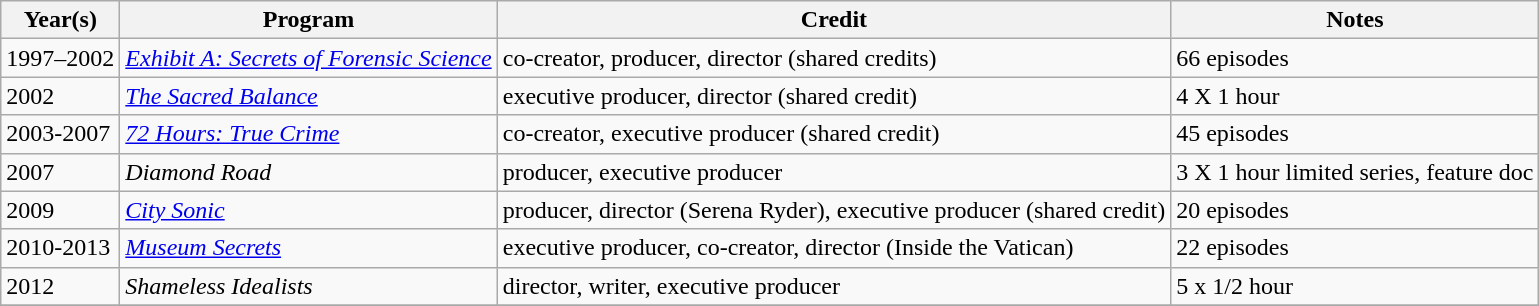<table class="wikitable sortable">
<tr>
<th>Year(s)</th>
<th>Program</th>
<th>Credit</th>
<th>Notes</th>
</tr>
<tr>
<td>1997–2002</td>
<td><em><a href='#'>Exhibit A: Secrets of Forensic Science</a></em></td>
<td>co-creator, producer, director (shared credits)</td>
<td>66 episodes</td>
</tr>
<tr>
<td>2002</td>
<td><em><a href='#'>The Sacred Balance</a></em></td>
<td>executive producer, director (shared credit)</td>
<td>4 X 1 hour</td>
</tr>
<tr>
<td>2003-2007</td>
<td><em><a href='#'>72 Hours: True Crime</a></em></td>
<td>co-creator, executive producer (shared credit)</td>
<td>45 episodes</td>
</tr>
<tr>
<td>2007</td>
<td><em>Diamond Road</em></td>
<td>producer, executive producer</td>
<td>3 X 1 hour limited series, feature doc</td>
</tr>
<tr>
<td>2009</td>
<td><em><a href='#'>City Sonic</a></em></td>
<td>producer, director (Serena Ryder), executive producer (shared credit)</td>
<td>20 episodes</td>
</tr>
<tr>
<td>2010-2013</td>
<td><em><a href='#'>Museum Secrets</a></em></td>
<td>executive producer, co-creator, director (Inside the Vatican)</td>
<td>22 episodes</td>
</tr>
<tr>
<td>2012</td>
<td><em>Shameless Idealists</em></td>
<td>director, writer, executive producer</td>
<td>5 x 1/2 hour</td>
</tr>
<tr>
</tr>
</table>
